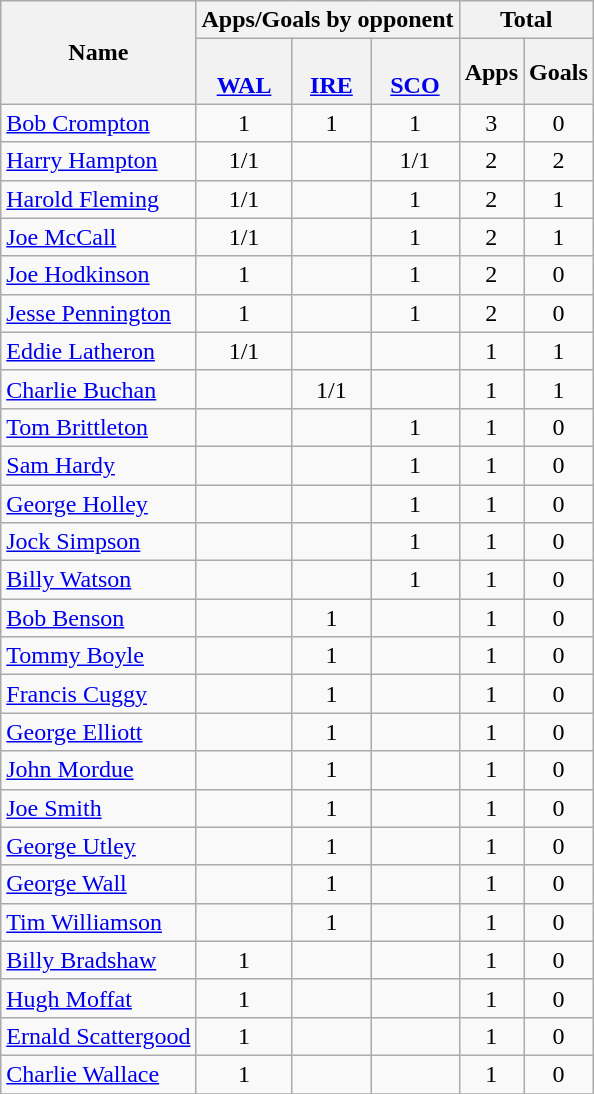<table class="wikitable sortable" style="text-align: center;">
<tr>
<th rowspan=2>Name</th>
<th colspan=3>Apps/Goals by opponent</th>
<th colspan=2>Total</th>
</tr>
<tr>
<th><br><a href='#'>WAL</a></th>
<th><br><a href='#'>IRE</a></th>
<th><br><a href='#'>SCO</a></th>
<th>Apps</th>
<th>Goals</th>
</tr>
<tr>
<td align=left><a href='#'>Bob Crompton</a></td>
<td>1</td>
<td>1</td>
<td>1</td>
<td>3</td>
<td>0</td>
</tr>
<tr>
<td align=left><a href='#'>Harry Hampton</a></td>
<td>1/1</td>
<td></td>
<td>1/1</td>
<td>2</td>
<td>2</td>
</tr>
<tr>
<td align=left><a href='#'>Harold Fleming</a></td>
<td>1/1</td>
<td></td>
<td>1</td>
<td>2</td>
<td>1</td>
</tr>
<tr>
<td align=left><a href='#'>Joe McCall</a></td>
<td>1/1</td>
<td></td>
<td>1</td>
<td>2</td>
<td>1</td>
</tr>
<tr>
<td align=left><a href='#'>Joe Hodkinson</a></td>
<td>1</td>
<td></td>
<td>1</td>
<td>2</td>
<td>0</td>
</tr>
<tr>
<td align=left><a href='#'>Jesse Pennington</a></td>
<td>1</td>
<td></td>
<td>1</td>
<td>2</td>
<td>0</td>
</tr>
<tr>
<td align=left><a href='#'>Eddie Latheron</a></td>
<td>1/1</td>
<td></td>
<td></td>
<td>1</td>
<td>1</td>
</tr>
<tr>
<td align=left><a href='#'>Charlie Buchan</a></td>
<td></td>
<td>1/1</td>
<td></td>
<td>1</td>
<td>1</td>
</tr>
<tr>
<td align=left><a href='#'>Tom Brittleton</a></td>
<td></td>
<td></td>
<td>1</td>
<td>1</td>
<td>0</td>
</tr>
<tr>
<td align=left><a href='#'>Sam Hardy</a></td>
<td></td>
<td></td>
<td>1</td>
<td>1</td>
<td>0</td>
</tr>
<tr>
<td align=left><a href='#'>George Holley</a></td>
<td></td>
<td></td>
<td>1</td>
<td>1</td>
<td>0</td>
</tr>
<tr>
<td align=left><a href='#'>Jock Simpson</a></td>
<td></td>
<td></td>
<td>1</td>
<td>1</td>
<td>0</td>
</tr>
<tr>
<td align=left><a href='#'>Billy Watson</a></td>
<td></td>
<td></td>
<td>1</td>
<td>1</td>
<td>0</td>
</tr>
<tr>
<td align=left><a href='#'>Bob Benson</a></td>
<td></td>
<td>1</td>
<td></td>
<td>1</td>
<td>0</td>
</tr>
<tr>
<td align=left><a href='#'>Tommy Boyle</a></td>
<td></td>
<td>1</td>
<td></td>
<td>1</td>
<td>0</td>
</tr>
<tr>
<td align=left><a href='#'>Francis Cuggy</a></td>
<td></td>
<td>1</td>
<td></td>
<td>1</td>
<td>0</td>
</tr>
<tr>
<td align=left><a href='#'>George Elliott</a></td>
<td></td>
<td>1</td>
<td></td>
<td>1</td>
<td>0</td>
</tr>
<tr>
<td align=left><a href='#'>John Mordue</a></td>
<td></td>
<td>1</td>
<td></td>
<td>1</td>
<td>0</td>
</tr>
<tr>
<td align=left><a href='#'>Joe Smith</a></td>
<td></td>
<td>1</td>
<td></td>
<td>1</td>
<td>0</td>
</tr>
<tr>
<td align=left><a href='#'>George Utley</a></td>
<td></td>
<td>1</td>
<td></td>
<td>1</td>
<td>0</td>
</tr>
<tr>
<td align=left><a href='#'>George Wall</a></td>
<td></td>
<td>1</td>
<td></td>
<td>1</td>
<td>0</td>
</tr>
<tr>
<td align=left><a href='#'>Tim Williamson</a></td>
<td></td>
<td>1</td>
<td></td>
<td>1</td>
<td>0</td>
</tr>
<tr>
<td align=left><a href='#'>Billy Bradshaw</a></td>
<td>1</td>
<td></td>
<td></td>
<td>1</td>
<td>0</td>
</tr>
<tr>
<td align=left><a href='#'>Hugh Moffat</a></td>
<td>1</td>
<td></td>
<td></td>
<td>1</td>
<td>0</td>
</tr>
<tr>
<td align=left><a href='#'>Ernald Scattergood</a></td>
<td>1</td>
<td></td>
<td></td>
<td>1</td>
<td>0</td>
</tr>
<tr>
<td align=left><a href='#'>Charlie Wallace</a></td>
<td>1</td>
<td></td>
<td></td>
<td>1</td>
<td>0</td>
</tr>
<tr>
</tr>
</table>
